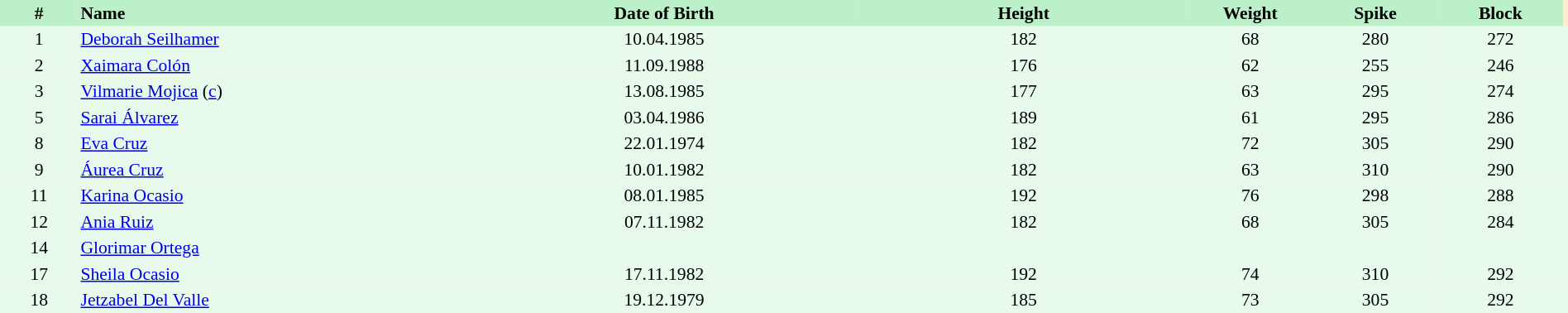<table border=0 cellpadding=2 cellspacing=0  |- bgcolor=#FFECCE style="text-align:center; font-size:90%;" width=100%>
<tr bgcolor=#BBF0C9>
<th width=5%>#</th>
<th width=25% align=left>Name</th>
<th width=25%>Date of Birth</th>
<th width=21%>Height</th>
<th width=8%>Weight</th>
<th width=8%>Spike</th>
<th width=8%>Block</th>
</tr>
<tr bgcolor=#E7FAEC>
<td>1</td>
<td align=left><a href='#'>Deborah Seilhamer</a></td>
<td>10.04.1985</td>
<td>182</td>
<td>68</td>
<td>280</td>
<td>272</td>
<td></td>
</tr>
<tr bgcolor=#E7FAEC>
<td>2</td>
<td align=left><a href='#'>Xaimara Colón</a></td>
<td>11.09.1988</td>
<td>176</td>
<td>62</td>
<td>255</td>
<td>246</td>
<td></td>
</tr>
<tr bgcolor=#E7FAEC>
<td>3</td>
<td align=left><a href='#'>Vilmarie Mojica</a> (<a href='#'>c</a>)</td>
<td>13.08.1985</td>
<td>177</td>
<td>63</td>
<td>295</td>
<td>274</td>
<td></td>
</tr>
<tr bgcolor=#E7FAEC>
<td>5</td>
<td align=left><a href='#'>Sarai Álvarez</a></td>
<td>03.04.1986</td>
<td>189</td>
<td>61</td>
<td>295</td>
<td>286</td>
<td></td>
</tr>
<tr bgcolor=#E7FAEC>
<td>8</td>
<td align=left><a href='#'>Eva Cruz</a></td>
<td>22.01.1974</td>
<td>182</td>
<td>72</td>
<td>305</td>
<td>290</td>
<td></td>
</tr>
<tr bgcolor=#E7FAEC>
<td>9</td>
<td align=left><a href='#'>Áurea Cruz</a></td>
<td>10.01.1982</td>
<td>182</td>
<td>63</td>
<td>310</td>
<td>290</td>
<td></td>
</tr>
<tr bgcolor=#E7FAEC>
<td>11</td>
<td align=left><a href='#'>Karina Ocasio</a></td>
<td>08.01.1985</td>
<td>192</td>
<td>76</td>
<td>298</td>
<td>288</td>
<td></td>
</tr>
<tr bgcolor=#E7FAEC>
<td>12</td>
<td align=left><a href='#'>Ania Ruiz</a></td>
<td>07.11.1982</td>
<td>182</td>
<td>68</td>
<td>305</td>
<td>284</td>
<td></td>
</tr>
<tr bgcolor=#E7FAEC>
<td>14</td>
<td align=left><a href='#'>Glorimar Ortega</a></td>
<td></td>
<td></td>
<td></td>
<td></td>
<td></td>
<td></td>
</tr>
<tr bgcolor=#E7FAEC>
<td>17</td>
<td align=left><a href='#'>Sheila Ocasio</a></td>
<td>17.11.1982</td>
<td>192</td>
<td>74</td>
<td>310</td>
<td>292</td>
<td></td>
</tr>
<tr bgcolor=#E7FAEC>
<td>18</td>
<td align=left><a href='#'>Jetzabel Del Valle</a></td>
<td>19.12.1979</td>
<td>185</td>
<td>73</td>
<td>305</td>
<td>292</td>
<td></td>
</tr>
</table>
